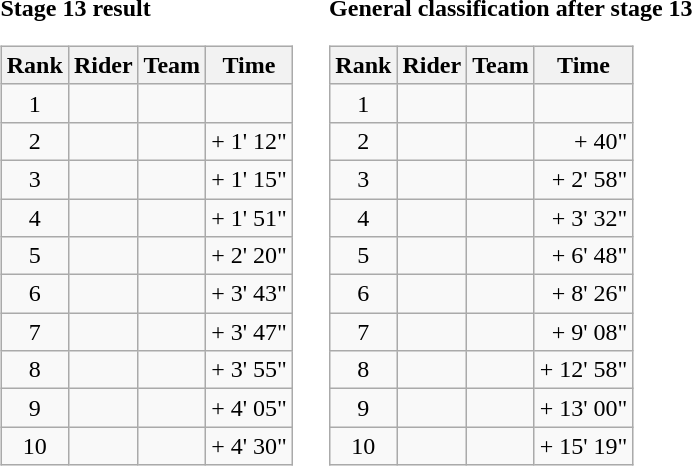<table>
<tr>
<td><strong>Stage 13 result</strong><br><table class="wikitable">
<tr>
<th scope="col">Rank</th>
<th scope="col">Rider</th>
<th scope="col">Team</th>
<th scope="col">Time</th>
</tr>
<tr>
<td style="text-align:center;">1</td>
<td></td>
<td></td>
<td style="text-align:right;"></td>
</tr>
<tr>
<td style="text-align:center;">2</td>
<td></td>
<td></td>
<td style="text-align:right;">+ 1' 12"</td>
</tr>
<tr>
<td style="text-align:center;">3</td>
<td></td>
<td></td>
<td style="text-align:right;">+ 1' 15"</td>
</tr>
<tr>
<td style="text-align:center;">4</td>
<td></td>
<td></td>
<td style="text-align:right;">+ 1' 51"</td>
</tr>
<tr>
<td style="text-align:center;">5</td>
<td></td>
<td></td>
<td style="text-align:right;">+ 2' 20"</td>
</tr>
<tr>
<td style="text-align:center;">6</td>
<td></td>
<td></td>
<td style="text-align:right;">+ 3' 43"</td>
</tr>
<tr>
<td style="text-align:center;">7</td>
<td></td>
<td></td>
<td style="text-align:right;">+ 3' 47"</td>
</tr>
<tr>
<td style="text-align:center;">8</td>
<td></td>
<td></td>
<td style="text-align:right;">+ 3' 55"</td>
</tr>
<tr>
<td style="text-align:center;">9</td>
<td></td>
<td></td>
<td style="text-align:right;">+ 4' 05"</td>
</tr>
<tr>
<td style="text-align:center;">10</td>
<td></td>
<td></td>
<td style="text-align:right;">+ 4' 30"</td>
</tr>
</table>
</td>
<td></td>
<td><strong>General classification after stage 13</strong><br><table class="wikitable">
<tr>
<th scope="col">Rank</th>
<th scope="col">Rider</th>
<th scope="col">Team</th>
<th scope="col">Time</th>
</tr>
<tr>
<td style="text-align:center;">1</td>
<td> </td>
<td></td>
<td style="text-align:right;"></td>
</tr>
<tr>
<td style="text-align:center;">2</td>
<td></td>
<td></td>
<td style="text-align:right;">+ 40"</td>
</tr>
<tr>
<td style="text-align:center;">3</td>
<td></td>
<td></td>
<td style="text-align:right;">+ 2' 58"</td>
</tr>
<tr>
<td style="text-align:center;">4</td>
<td></td>
<td></td>
<td style="text-align:right;">+ 3' 32"</td>
</tr>
<tr>
<td style="text-align:center;">5</td>
<td></td>
<td></td>
<td style="text-align:right;">+ 6' 48"</td>
</tr>
<tr>
<td style="text-align:center;">6</td>
<td></td>
<td></td>
<td style="text-align:right;">+ 8' 26"</td>
</tr>
<tr>
<td style="text-align:center;">7</td>
<td></td>
<td></td>
<td style="text-align:right;">+ 9' 08"</td>
</tr>
<tr>
<td style="text-align:center;">8</td>
<td></td>
<td></td>
<td style="text-align:right;">+ 12' 58"</td>
</tr>
<tr>
<td style="text-align:center;">9</td>
<td></td>
<td></td>
<td style="text-align:right;">+ 13' 00"</td>
</tr>
<tr>
<td style="text-align:center;">10</td>
<td></td>
<td></td>
<td style="text-align:right;">+ 15' 19"</td>
</tr>
</table>
</td>
</tr>
</table>
